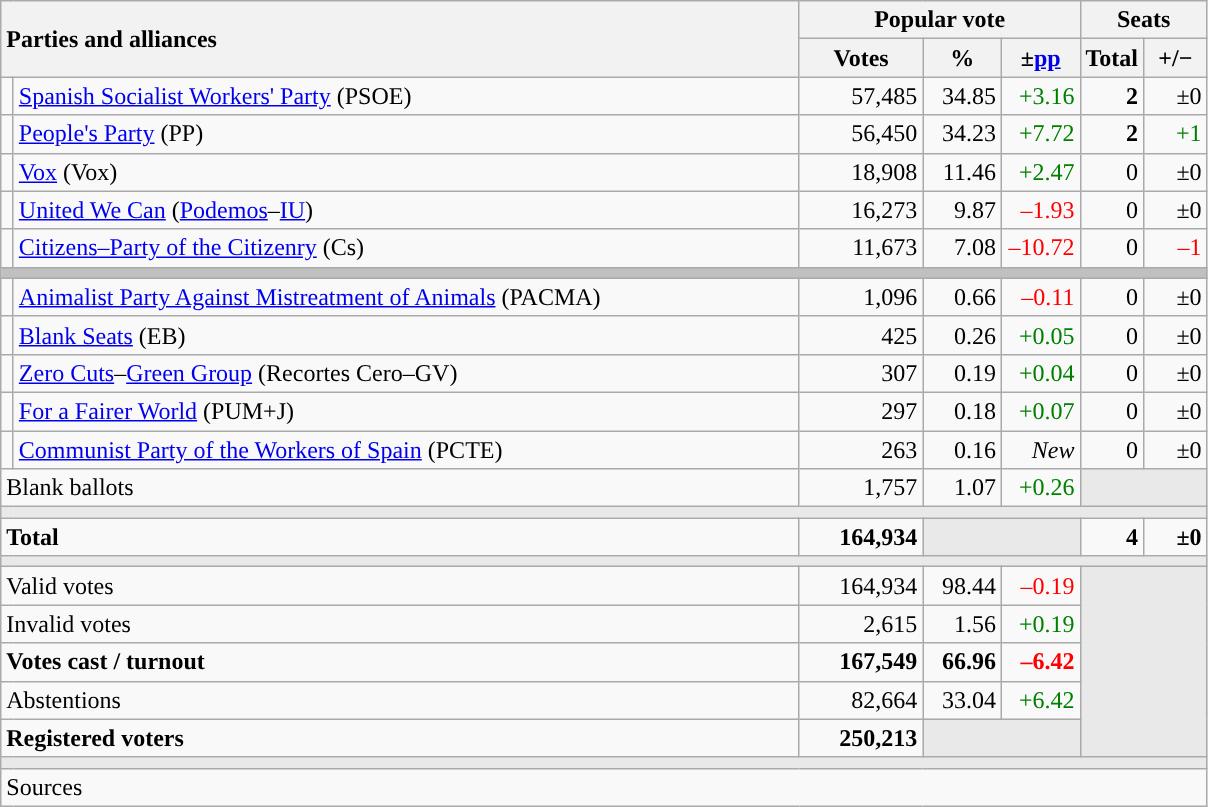<table class="wikitable" style="text-align:right;">
<tr>
<th style="text-align:left;" rowspan="2" colspan="2" width="525">Parties and alliances</th>
<th colspan="3">Popular vote</th>
<th colspan="2">Seats</th>
</tr>
<tr>
<th width="75">Votes</th>
<th width="45">%</th>
<th width="45">±<a href='#'>pp</a></th>
<th width="35">Total</th>
<th width="35">+/−</th>
</tr>
<tr>
<td width="1" style="color:inherit;background:"></td>
<td align="left"><a href='#'>Spanish Socialist Workers' Party</a> (PSOE)</td>
<td>57,485</td>
<td>34.85</td>
<td style="color:green;">+3.16</td>
<td><strong>2</strong></td>
<td>±0</td>
</tr>
<tr>
<td style="color:inherit;background:"></td>
<td align="left"><a href='#'>People's Party</a> (PP)</td>
<td>56,450</td>
<td>34.23</td>
<td style="color:green;">+7.72</td>
<td><strong>2</strong></td>
<td style="color:green;">+1</td>
</tr>
<tr>
<td style="color:inherit;background:"></td>
<td align="left"><a href='#'>Vox</a> (Vox)</td>
<td>18,908</td>
<td>11.46</td>
<td style="color:green;">+2.47</td>
<td>0</td>
<td>±0</td>
</tr>
<tr>
<td style="color:inherit;background:"></td>
<td align="left"><a href='#'>United We Can</a> (<a href='#'>Podemos</a>–<a href='#'>IU</a>)</td>
<td>16,273</td>
<td>9.87</td>
<td style="color:red;">–1.93</td>
<td>0</td>
<td>±0</td>
</tr>
<tr>
<td style="color:inherit;background:"></td>
<td align="left"><a href='#'>Citizens–Party of the Citizenry</a> (Cs)</td>
<td>11,673</td>
<td>7.08</td>
<td style="color:red;">–10.72</td>
<td>0</td>
<td style="color:red;">–1</td>
</tr>
<tr>
<td colspan="7" bgcolor="#C0C0C0"></td>
</tr>
<tr>
<td style="color:inherit;background:"></td>
<td align="left"><a href='#'>Animalist Party Against Mistreatment of Animals</a> (PACMA)</td>
<td>1,096</td>
<td>0.66</td>
<td style="color:red;">–0.11</td>
<td>0</td>
<td>±0</td>
</tr>
<tr>
<td style="color:inherit;background:"></td>
<td align="left"><a href='#'>Blank Seats</a> (EB)</td>
<td>425</td>
<td>0.26</td>
<td style="color:green;">+0.05</td>
<td>0</td>
<td>±0</td>
</tr>
<tr>
<td style="color:inherit;background:"></td>
<td align="left"><a href='#'>Zero Cuts</a>–<a href='#'>Green Group</a> (Recortes Cero–GV)</td>
<td>307</td>
<td>0.19</td>
<td style="color:green;">+0.04</td>
<td>0</td>
<td>±0</td>
</tr>
<tr>
<td style="color:inherit;background:"></td>
<td align="left"><a href='#'>For a Fairer World</a> (PUM+J)</td>
<td>297</td>
<td>0.18</td>
<td style="color:green;">+0.07</td>
<td>0</td>
<td>±0</td>
</tr>
<tr>
<td style="color:inherit;background:"></td>
<td align="left"><a href='#'>Communist Party of the Workers of Spain</a> (PCTE)</td>
<td>263</td>
<td>0.16</td>
<td><em>New</em></td>
<td>0</td>
<td>±0</td>
</tr>
<tr>
<td align="left" colspan="2">Blank ballots</td>
<td>1,757</td>
<td>1.07</td>
<td style="color:green;">+0.26</td>
<td bgcolor="#E9E9E9" colspan="2"></td>
</tr>
<tr>
<td colspan="7" bgcolor="#E9E9E9"></td>
</tr>
<tr style="font-weight:bold;">
<td align="left" colspan="2">Total</td>
<td>164,934</td>
<td bgcolor="#E9E9E9" colspan="2"></td>
<td>4</td>
<td>±0</td>
</tr>
<tr>
<td colspan="7" bgcolor="#E9E9E9"></td>
</tr>
<tr>
<td align="left" colspan="2">Valid votes</td>
<td>164,934</td>
<td>98.44</td>
<td style="color:red;">–0.19</td>
<td bgcolor="#E9E9E9" colspan="2" rowspan="5"></td>
</tr>
<tr>
<td align="left" colspan="2">Invalid votes</td>
<td>2,615</td>
<td>1.56</td>
<td style="color:green;">+0.19</td>
</tr>
<tr style="font-weight:bold;">
<td align="left" colspan="2">Votes cast / turnout</td>
<td>167,549</td>
<td>66.96</td>
<td style="color:red;">–6.42</td>
</tr>
<tr>
<td align="left" colspan="2">Abstentions</td>
<td>82,664</td>
<td>33.04</td>
<td style="color:green;">+6.42</td>
</tr>
<tr style="font-weight:bold;">
<td align="left" colspan="2">Registered voters</td>
<td>250,213</td>
<td bgcolor="#E9E9E9" colspan="2"></td>
</tr>
<tr>
<td colspan="7" bgcolor="#E9E9E9"></td>
</tr>
<tr>
<td align="left" colspan="7">Sources</td>
</tr>
</table>
